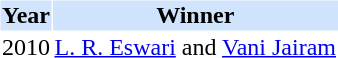<table cellspacing="1" cellpadding="1" border="0">
<tr bgcolor="#d1e4fd">
<th>Year</th>
<th>Winner</th>
</tr>
<tr>
<td>2010</td>
<td><a href='#'>L. R. Eswari</a> and <a href='#'>Vani Jairam</a></td>
</tr>
</table>
